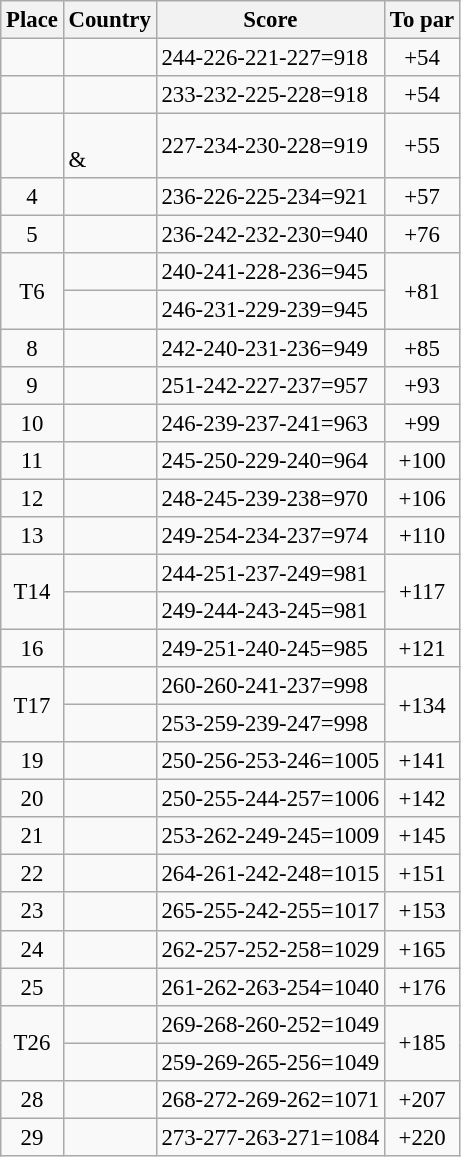<table class="wikitable" style="font-size:95%;">
<tr>
<th>Place</th>
<th>Country</th>
<th>Score</th>
<th>To par</th>
</tr>
<tr>
<td align=center></td>
<td></td>
<td>244-226-221-227=918</td>
<td align=center>+54</td>
</tr>
<tr>
<td align=center></td>
<td></td>
<td>233-232-225-228=918</td>
<td align=center>+54</td>
</tr>
<tr>
<td align=center></td>
<td><br>& </td>
<td>227-234-230-228=919</td>
<td align=center>+55</td>
</tr>
<tr>
<td align=center>4</td>
<td></td>
<td>236-226-225-234=921</td>
<td align=center>+57</td>
</tr>
<tr>
<td align=center>5</td>
<td></td>
<td>236-242-232-230=940</td>
<td align=center>+76</td>
</tr>
<tr>
<td align=center rowspan=2>T6</td>
<td></td>
<td>240-241-228-236=945</td>
<td align=center rowspan=2>+81</td>
</tr>
<tr>
<td></td>
<td>246-231-229-239=945</td>
</tr>
<tr>
<td align=center>8</td>
<td></td>
<td>242-240-231-236=949</td>
<td align=center>+85</td>
</tr>
<tr>
<td align=center>9</td>
<td></td>
<td>251-242-227-237=957</td>
<td align=center>+93</td>
</tr>
<tr>
<td align=center>10</td>
<td></td>
<td>246-239-237-241=963</td>
<td align=center>+99</td>
</tr>
<tr>
<td align=center>11</td>
<td></td>
<td>245-250-229-240=964</td>
<td align=center>+100</td>
</tr>
<tr>
<td align=center>12</td>
<td></td>
<td>248-245-239-238=970</td>
<td align=center>+106</td>
</tr>
<tr>
<td align=center>13</td>
<td></td>
<td>249-254-234-237=974</td>
<td align=center>+110</td>
</tr>
<tr>
<td align=center rowspan=2>T14</td>
<td></td>
<td>244-251-237-249=981</td>
<td align=center rowspan=2>+117</td>
</tr>
<tr>
<td></td>
<td>249-244-243-245=981</td>
</tr>
<tr>
<td align=center>16</td>
<td></td>
<td>249-251-240-245=985</td>
<td align=center>+121</td>
</tr>
<tr>
<td align=center rowspan=2>T17</td>
<td></td>
<td>260-260-241-237=998</td>
<td align=center rowspan=2>+134</td>
</tr>
<tr>
<td></td>
<td>253-259-239-247=998</td>
</tr>
<tr>
<td align=center>19</td>
<td></td>
<td>250-256-253-246=1005</td>
<td align=center>+141</td>
</tr>
<tr>
<td align=center>20</td>
<td></td>
<td>250-255-244-257=1006</td>
<td align=center>+142</td>
</tr>
<tr>
<td align=center>21</td>
<td></td>
<td>253-262-249-245=1009</td>
<td align=center>+145</td>
</tr>
<tr>
<td align=center>22</td>
<td></td>
<td>264-261-242-248=1015</td>
<td align=center>+151</td>
</tr>
<tr>
<td align=center>23</td>
<td></td>
<td>265-255-242-255=1017</td>
<td align=center>+153</td>
</tr>
<tr>
<td align=center>24</td>
<td></td>
<td>262-257-252-258=1029</td>
<td align=center>+165</td>
</tr>
<tr>
<td align=center>25</td>
<td></td>
<td>261-262-263-254=1040</td>
<td align=center>+176</td>
</tr>
<tr>
<td align=center rowspan=2>T26</td>
<td></td>
<td>269-268-260-252=1049</td>
<td align=center rowspan=2>+185</td>
</tr>
<tr>
<td></td>
<td>259-269-265-256=1049</td>
</tr>
<tr>
<td align=center>28</td>
<td></td>
<td>268-272-269-262=1071</td>
<td align=center>+207</td>
</tr>
<tr>
<td align=center>29</td>
<td></td>
<td>273-277-263-271=1084</td>
<td align=center>+220</td>
</tr>
</table>
